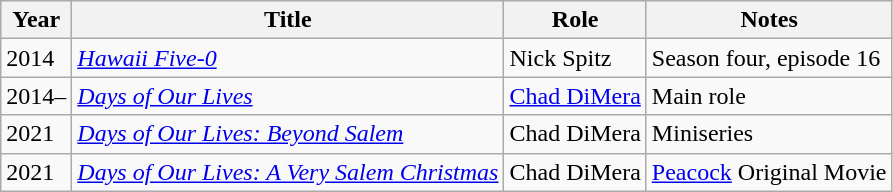<table class="wikitable sortable">
<tr>
<th>Year</th>
<th>Title</th>
<th>Role</th>
<th class="unsortable">Notes</th>
</tr>
<tr>
<td>2014</td>
<td><em><a href='#'>Hawaii Five-0</a></em></td>
<td>Nick Spitz</td>
<td>Season four, episode 16</td>
</tr>
<tr>
<td>2014–</td>
<td><em><a href='#'>Days of Our Lives</a></em></td>
<td><a href='#'>Chad DiMera</a></td>
<td>Main role</td>
</tr>
<tr>
<td>2021</td>
<td><em><a href='#'>Days of Our Lives: Beyond Salem</a></em></td>
<td>Chad DiMera</td>
<td>Miniseries</td>
</tr>
<tr>
<td>2021</td>
<td><em><a href='#'>Days of Our Lives: A Very Salem Christmas</a></em></td>
<td>Chad DiMera</td>
<td><a href='#'>Peacock</a> Original Movie</td>
</tr>
</table>
